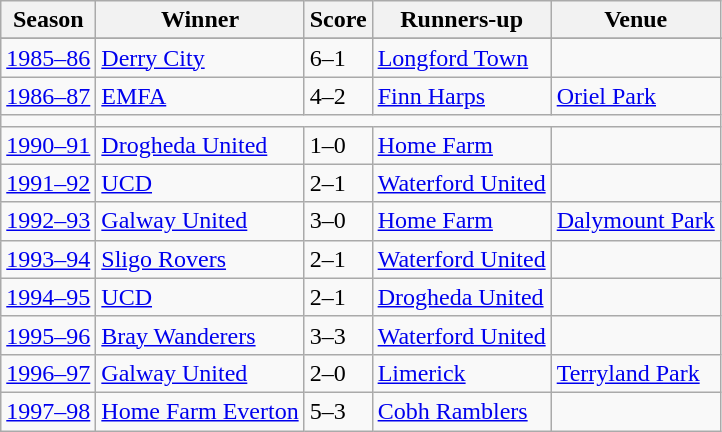<table class="wikitable collapsible">
<tr>
<th>Season</th>
<th>Winner</th>
<th>Score</th>
<th>Runners-up</th>
<th>Venue</th>
</tr>
<tr 15B.C>
</tr>
<tr>
<td><a href='#'>1985–86</a></td>
<td><a href='#'>Derry City</a></td>
<td>6–1</td>
<td><a href='#'>Longford Town</a></td>
<td><em></em></td>
</tr>
<tr>
<td><a href='#'>1986–87</a></td>
<td><a href='#'>EMFA</a></td>
<td>4–2</td>
<td><a href='#'>Finn Harps</a></td>
<td><a href='#'>Oriel Park</a></td>
</tr>
<tr>
<td></td>
</tr>
<tr>
<td><a href='#'>1990–91</a></td>
<td><a href='#'>Drogheda United</a></td>
<td>1–0</td>
<td><a href='#'>Home Farm</a></td>
<td><em></em></td>
</tr>
<tr>
<td><a href='#'>1991–92</a></td>
<td><a href='#'>UCD</a></td>
<td>2–1</td>
<td><a href='#'>Waterford United</a></td>
<td><em></em></td>
</tr>
<tr>
<td><a href='#'>1992–93</a></td>
<td><a href='#'>Galway United</a></td>
<td>3–0</td>
<td><a href='#'>Home Farm</a></td>
<td><a href='#'>Dalymount Park</a></td>
</tr>
<tr>
<td><a href='#'>1993–94</a></td>
<td><a href='#'>Sligo Rovers</a></td>
<td>2–1</td>
<td><a href='#'>Waterford United</a></td>
<td><em></em></td>
</tr>
<tr>
<td><a href='#'>1994–95</a></td>
<td><a href='#'>UCD</a></td>
<td>2–1</td>
<td><a href='#'>Drogheda United</a></td>
<td><em></em></td>
</tr>
<tr>
<td><a href='#'>1995–96</a></td>
<td><a href='#'>Bray Wanderers</a></td>
<td>3–3</td>
<td><a href='#'>Waterford United</a></td>
<td><em></em></td>
</tr>
<tr>
<td><a href='#'>1996–97</a></td>
<td><a href='#'>Galway United</a></td>
<td>2–0</td>
<td><a href='#'>Limerick</a></td>
<td><a href='#'>Terryland Park</a></td>
</tr>
<tr>
<td><a href='#'>1997–98</a></td>
<td><a href='#'>Home Farm Everton</a></td>
<td>5–3</td>
<td><a href='#'>Cobh Ramblers</a></td>
<td><em></em></td>
</tr>
</table>
